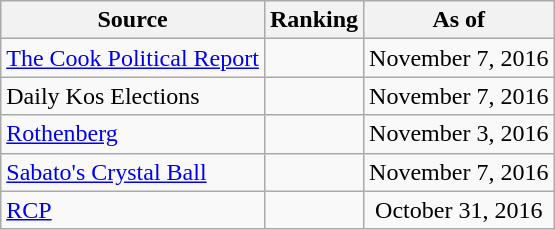<table class="wikitable" style="text-align:center">
<tr>
<th>Source</th>
<th>Ranking</th>
<th>As of</th>
</tr>
<tr>
<td align=left><a href='#'>The Cook Political Report</a></td>
<td></td>
<td>November 7, 2016</td>
</tr>
<tr>
<td align=left>Daily Kos Elections</td>
<td></td>
<td>November 7, 2016</td>
</tr>
<tr>
<td align=left><a href='#'>Rothenberg</a></td>
<td></td>
<td>November 3, 2016</td>
</tr>
<tr>
<td align=left><a href='#'>Sabato's Crystal Ball</a></td>
<td></td>
<td>November 7, 2016</td>
</tr>
<tr>
<td align="left"><a href='#'>RCP</a></td>
<td></td>
<td>October 31, 2016</td>
</tr>
</table>
